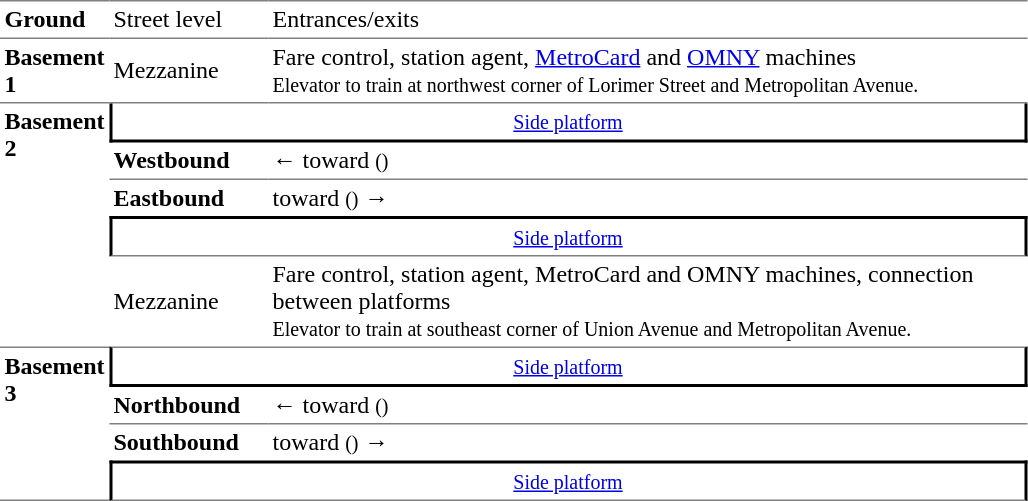<table table border=0 cellspacing=0 cellpadding=3>
<tr>
<td style="border-top:solid 1px gray;border-bottom:solid 1px gray;" width=50><strong>Ground</strong></td>
<td style="border-top:solid 1px gray;border-bottom:solid 1px gray;" width=100>Street level</td>
<td style="border-top:solid 1px gray;border-bottom:solid 1px gray;" width=500>Entrances/exits<br></td>
</tr>
<tr>
<td style="border-bottom:solid 1px gray;" width=50><strong>Basement 1</strong></td>
<td style="border-bottom:solid 1px gray;" width=100>Mezzanine</td>
<td style="border-bottom:solid 1px gray;" width=500>Fare control, station agent, <a href='#'>MetroCard</a> and <a href='#'>OMNY</a> machines<br> <small>Elevator to  train at northwest corner of Lorimer Street and Metropolitan Avenue.</small></td>
</tr>
<tr>
<td rowspan="5" style="width:50px; vertical-align:top;"><strong>Basement 2</strong></td>
<td colspan="2" style="border-right:solid 2px black; border-left:solid 2px black; border-bottom:solid 2px black; text-align:center;"><small><a href='#'>Side platform</a></small> </td>
</tr>
<tr>
<td><span><strong>Westbound</strong></span></td>
<td>←  toward  <small>()</small></td>
</tr>
<tr>
<td style="border-top:solid 1px gray;"><span><strong>Eastbound</strong></span></td>
<td style="border-top:solid 1px gray;">  toward  <small>()</small> →</td>
</tr>
<tr>
<td style="border-bottom:solid 1px gray;border-top:solid 2px black;border-right:solid 2px black;border-left:solid 2px black;text-align:center;" colspan=2><small><a href='#'>Side platform</a></small> </td>
</tr>
<tr>
<td>Mezzanine</td>
<td>Fare control, station agent, MetroCard and OMNY machines, connection between platforms<br> <small>Elevator to  train at southeast corner of Union Avenue and Metropolitan Avenue.</small></td>
</tr>
<tr>
<td style="border-top:solid 1px gray;border-bottom:solid 1px gray;" valign=top rowspan=4><strong>Basement 3</strong></td>
<td style="border-top:solid 1px gray;border-right:solid 2px black;border-left:solid 2px black;border-bottom:solid 2px black;text-align:center;" colspan=2><small><a href='#'>Side platform</a></small> </td>
</tr>
<tr>
<td style="border-bottom:solid 1px gray;"><span><strong>Northbound</strong></span></td>
<td style="border-bottom:solid 1px gray;">←  toward  <small>()</small></td>
</tr>
<tr>
<td><span><strong>Southbound</strong></span></td>
<td>  toward  <small>()</small> →</td>
</tr>
<tr>
<td style="border-bottom:solid 1px gray;border-top:solid 2px black;border-right:solid 2px black;border-left:solid 2px black;text-align:center;" colspan=2><small><a href='#'>Side platform</a></small> </td>
</tr>
</table>
